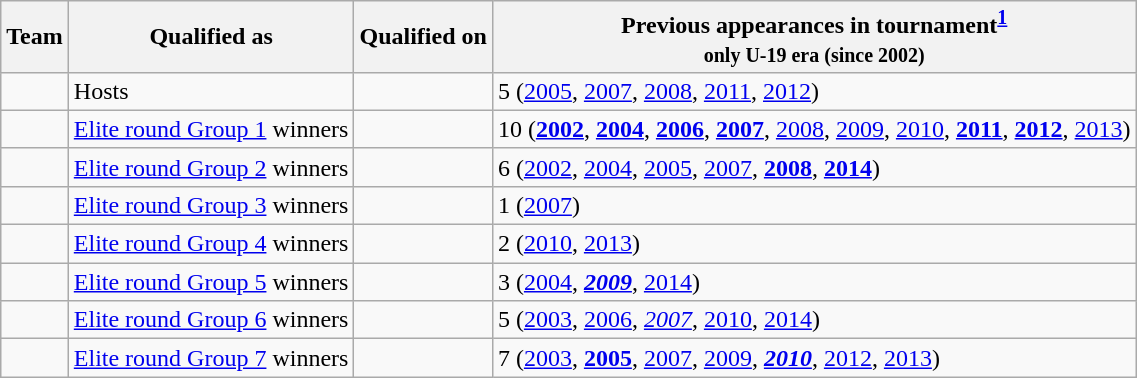<table class="wikitable sortable">
<tr>
<th>Team</th>
<th>Qualified as</th>
<th>Qualified on</th>
<th>Previous appearances in tournament<sup><a href='#'>1</a></sup><br><small>only U-19 era (since 2002)</small></th>
</tr>
<tr>
<td><em></em></td>
<td>Hosts</td>
<td></td>
<td>5 (<a href='#'>2005</a>, <a href='#'>2007</a>, <a href='#'>2008</a>, <a href='#'>2011</a>, <a href='#'>2012</a>)</td>
</tr>
<tr>
<td></td>
<td><a href='#'>Elite round Group 1</a> winners</td>
<td></td>
<td>10 (<strong><a href='#'>2002</a></strong>, <strong><a href='#'>2004</a></strong>, <strong><a href='#'>2006</a></strong>, <strong><a href='#'>2007</a></strong>, <a href='#'>2008</a>, <a href='#'>2009</a>, <a href='#'>2010</a>, <strong><a href='#'>2011</a></strong>, <strong><a href='#'>2012</a></strong>, <a href='#'>2013</a>)</td>
</tr>
<tr>
<td></td>
<td><a href='#'>Elite round Group 2</a> winners</td>
<td></td>
<td>6 (<a href='#'>2002</a>, <a href='#'>2004</a>, <a href='#'>2005</a>, <a href='#'>2007</a>, <strong><a href='#'>2008</a></strong>, <strong><a href='#'>2014</a></strong>)</td>
</tr>
<tr>
<td></td>
<td><a href='#'>Elite round Group 3</a> winners</td>
<td></td>
<td>1 (<a href='#'>2007</a>)</td>
</tr>
<tr>
<td></td>
<td><a href='#'>Elite round Group 4</a> winners</td>
<td></td>
<td>2 (<a href='#'>2010</a>, <a href='#'>2013</a>)</td>
</tr>
<tr>
<td></td>
<td><a href='#'>Elite round Group 5</a> winners</td>
<td></td>
<td>3 (<a href='#'>2004</a>, <strong><em><a href='#'>2009</a></em></strong>, <a href='#'>2014</a>)</td>
</tr>
<tr>
<td></td>
<td><a href='#'>Elite round Group 6</a> winners</td>
<td></td>
<td>5 (<a href='#'>2003</a>, <a href='#'>2006</a>, <em><a href='#'>2007</a></em>, <a href='#'>2010</a>, <a href='#'>2014</a>)</td>
</tr>
<tr>
<td></td>
<td><a href='#'>Elite round Group 7</a> winners</td>
<td></td>
<td>7 (<a href='#'>2003</a>, <strong><a href='#'>2005</a></strong>, <a href='#'>2007</a>, <a href='#'>2009</a>, <strong><em><a href='#'>2010</a></em></strong>, <a href='#'>2012</a>, <a href='#'>2013</a>)</td>
</tr>
</table>
